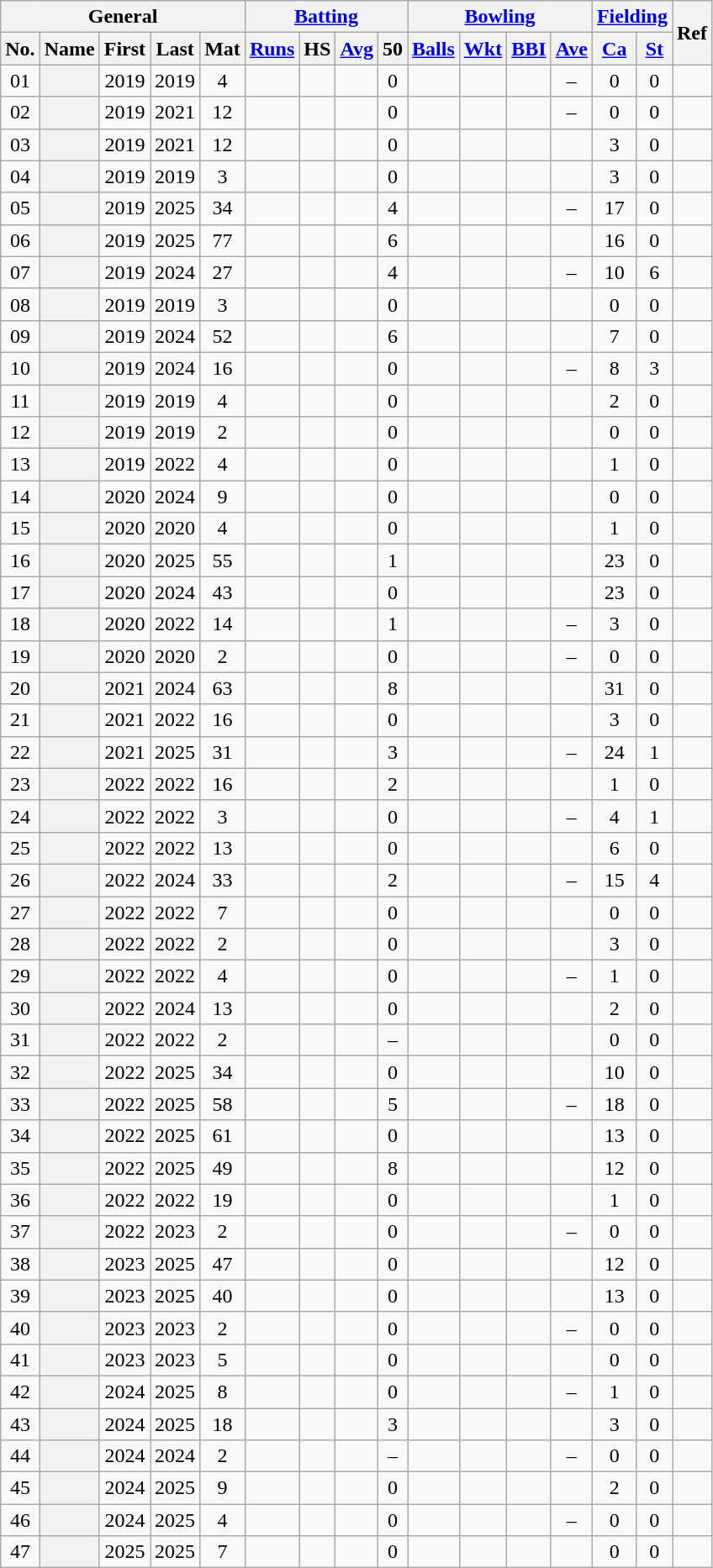<table class="wikitable plainrowheaders sortable">
<tr align="center">
<th scope="col" colspan=5 class="unsortable">General</th>
<th scope="col" colspan=4 class="unsortable"><a href='#'>Batting</a></th>
<th scope="col" colspan=4 class="unsortable"><a href='#'>Bowling</a></th>
<th scope="col" colspan=2 class="unsortable"><a href='#'>Fielding</a></th>
<th scope="col" rowspan=2 class="unsortable">Ref</th>
</tr>
<tr align="center">
<th scope="col">No.</th>
<th scope="col">Name</th>
<th scope="col">First</th>
<th scope="col">Last</th>
<th scope="col">Mat</th>
<th scope="col"><a href='#'>Runs</a></th>
<th scope="col">HS</th>
<th scope="col"><a href='#'>Avg</a></th>
<th scope="col">50</th>
<th scope="col"><a href='#'>Balls</a></th>
<th scope="col"><a href='#'>Wkt</a></th>
<th scope="col"><a href='#'>BBI</a></th>
<th scope="col"><a href='#'>Ave</a></th>
<th scope="col"><a href='#'>Ca</a></th>
<th scope="col"><a href='#'>St</a></th>
</tr>
<tr align="center">
<td><span>0</span>1</td>
<th scope="row" align="left"></th>
<td>2019</td>
<td>2019</td>
<td>4</td>
<td></td>
<td></td>
<td></td>
<td>0</td>
<td></td>
<td></td>
<td></td>
<td>–</td>
<td>0</td>
<td>0</td>
<td></td>
</tr>
<tr align="center">
<td><span>0</span>2</td>
<th scope="row" align="left"></th>
<td>2019</td>
<td>2021</td>
<td>12</td>
<td></td>
<td></td>
<td></td>
<td>0</td>
<td></td>
<td></td>
<td></td>
<td>–</td>
<td>0</td>
<td>0</td>
<td></td>
</tr>
<tr align="center">
<td><span>0</span>3</td>
<th scope="row" align="left"></th>
<td>2019</td>
<td>2021</td>
<td>12</td>
<td></td>
<td></td>
<td></td>
<td>0</td>
<td></td>
<td></td>
<td></td>
<td></td>
<td>3</td>
<td>0</td>
<td></td>
</tr>
<tr align="center">
<td><span>0</span>4</td>
<th scope="row" align="left"></th>
<td>2019</td>
<td>2019</td>
<td>3</td>
<td></td>
<td></td>
<td></td>
<td>0</td>
<td></td>
<td></td>
<td></td>
<td></td>
<td>3</td>
<td>0</td>
<td></td>
</tr>
<tr align="center">
<td><span>0</span>5</td>
<th scope="row" align="left"></th>
<td>2019</td>
<td>2025</td>
<td>34</td>
<td></td>
<td></td>
<td></td>
<td>4</td>
<td></td>
<td></td>
<td></td>
<td>–</td>
<td>17</td>
<td>0</td>
<td></td>
</tr>
<tr align="center">
<td><span>0</span>6</td>
<th scope="row" align="left"></th>
<td>2019</td>
<td>2025</td>
<td>77</td>
<td></td>
<td></td>
<td></td>
<td>6</td>
<td></td>
<td></td>
<td></td>
<td></td>
<td>16</td>
<td>0</td>
<td></td>
</tr>
<tr align="center">
<td><span>0</span>7</td>
<th scope="row" align="left"></th>
<td>2019</td>
<td>2024</td>
<td>27</td>
<td></td>
<td></td>
<td></td>
<td>4</td>
<td></td>
<td></td>
<td></td>
<td>–</td>
<td>10</td>
<td>6</td>
<td></td>
</tr>
<tr align="center">
<td><span>0</span>8</td>
<th scope="row" align="left"></th>
<td>2019</td>
<td>2019</td>
<td>3</td>
<td></td>
<td></td>
<td></td>
<td>0</td>
<td></td>
<td></td>
<td></td>
<td></td>
<td>0</td>
<td>0</td>
<td></td>
</tr>
<tr align="center">
<td><span>0</span>9</td>
<th scope="row" align="left"></th>
<td>2019</td>
<td>2024</td>
<td>52</td>
<td></td>
<td></td>
<td></td>
<td>6</td>
<td></td>
<td></td>
<td></td>
<td></td>
<td>7</td>
<td>0</td>
<td></td>
</tr>
<tr align="center">
<td>10</td>
<th scope="row" align="left"></th>
<td>2019</td>
<td>2024</td>
<td>16</td>
<td></td>
<td></td>
<td></td>
<td>0</td>
<td></td>
<td></td>
<td></td>
<td>–</td>
<td>8</td>
<td>3</td>
<td></td>
</tr>
<tr align="center">
<td>11</td>
<th scope="row" align="left"></th>
<td>2019</td>
<td>2019</td>
<td>4</td>
<td></td>
<td></td>
<td></td>
<td>0</td>
<td></td>
<td></td>
<td></td>
<td></td>
<td>2</td>
<td>0</td>
<td></td>
</tr>
<tr align="center">
<td>12</td>
<th scope="row" align="left"></th>
<td>2019</td>
<td>2019</td>
<td>2</td>
<td></td>
<td></td>
<td></td>
<td>0</td>
<td></td>
<td></td>
<td></td>
<td></td>
<td>0</td>
<td>0</td>
<td></td>
</tr>
<tr align="center">
<td>13</td>
<th scope="row" align="left"></th>
<td>2019</td>
<td>2022</td>
<td>4</td>
<td></td>
<td></td>
<td></td>
<td>0</td>
<td></td>
<td></td>
<td></td>
<td></td>
<td>1</td>
<td>0</td>
<td></td>
</tr>
<tr align="center">
<td>14</td>
<th scope="row" align="left"></th>
<td>2020</td>
<td>2024</td>
<td>9</td>
<td></td>
<td></td>
<td></td>
<td>0</td>
<td></td>
<td></td>
<td></td>
<td></td>
<td>0</td>
<td>0</td>
<td></td>
</tr>
<tr align="center">
<td>15</td>
<th scope="row" align="left"></th>
<td>2020</td>
<td>2020</td>
<td>4</td>
<td></td>
<td></td>
<td></td>
<td>0</td>
<td></td>
<td></td>
<td></td>
<td></td>
<td>1</td>
<td>0</td>
<td></td>
</tr>
<tr align="center">
<td>16</td>
<th scope="row" align="left"></th>
<td>2020</td>
<td>2025</td>
<td>55</td>
<td></td>
<td></td>
<td></td>
<td>1</td>
<td></td>
<td></td>
<td></td>
<td></td>
<td>23</td>
<td>0</td>
<td></td>
</tr>
<tr align="center">
<td>17</td>
<th scope="row" align="left"></th>
<td>2020</td>
<td>2024</td>
<td>43</td>
<td></td>
<td></td>
<td></td>
<td>0</td>
<td></td>
<td></td>
<td></td>
<td></td>
<td>23</td>
<td>0</td>
<td></td>
</tr>
<tr align="center">
<td>18</td>
<th scope="row" align="left"></th>
<td>2020</td>
<td>2022</td>
<td>14</td>
<td></td>
<td></td>
<td></td>
<td>1</td>
<td></td>
<td></td>
<td></td>
<td>–</td>
<td>3</td>
<td>0</td>
<td></td>
</tr>
<tr align="center">
<td>19</td>
<th scope="row" align="left"></th>
<td>2020</td>
<td>2020</td>
<td>2</td>
<td></td>
<td></td>
<td></td>
<td>0</td>
<td></td>
<td></td>
<td></td>
<td>–</td>
<td>0</td>
<td>0</td>
<td></td>
</tr>
<tr align="center">
<td>20</td>
<th scope="row" align="left"></th>
<td>2021</td>
<td>2024</td>
<td>63</td>
<td></td>
<td></td>
<td></td>
<td>8</td>
<td></td>
<td></td>
<td></td>
<td></td>
<td>31</td>
<td>0</td>
<td></td>
</tr>
<tr align="center">
<td>21</td>
<th scope="row" align="left"></th>
<td>2021</td>
<td>2022</td>
<td>16</td>
<td></td>
<td></td>
<td></td>
<td>0</td>
<td></td>
<td></td>
<td></td>
<td></td>
<td>3</td>
<td>0</td>
<td></td>
</tr>
<tr align="center">
<td>22</td>
<th scope="row" align="left"></th>
<td>2021</td>
<td>2025</td>
<td>31</td>
<td></td>
<td></td>
<td></td>
<td>3</td>
<td></td>
<td></td>
<td></td>
<td>–</td>
<td>24</td>
<td>1</td>
<td></td>
</tr>
<tr align="center">
<td>23</td>
<th scope="row" align="left"></th>
<td>2022</td>
<td>2022</td>
<td>16</td>
<td></td>
<td></td>
<td></td>
<td>2</td>
<td></td>
<td></td>
<td></td>
<td></td>
<td>1</td>
<td>0</td>
<td></td>
</tr>
<tr align="center">
<td>24</td>
<th scope="row" align="left"></th>
<td>2022</td>
<td>2022</td>
<td>3</td>
<td></td>
<td></td>
<td></td>
<td>0</td>
<td></td>
<td></td>
<td></td>
<td>–</td>
<td>4</td>
<td>1</td>
<td></td>
</tr>
<tr align="center">
<td>25</td>
<th scope="row" align="left"></th>
<td>2022</td>
<td>2022</td>
<td>13</td>
<td></td>
<td></td>
<td></td>
<td>0</td>
<td></td>
<td></td>
<td></td>
<td></td>
<td>6</td>
<td>0</td>
<td></td>
</tr>
<tr align="center">
<td>26</td>
<th scope="row" align="left"></th>
<td>2022</td>
<td>2024</td>
<td>33</td>
<td></td>
<td></td>
<td></td>
<td>2</td>
<td></td>
<td></td>
<td></td>
<td>–</td>
<td>15</td>
<td>4</td>
<td></td>
</tr>
<tr align="center">
<td>27</td>
<th scope="row" align="left"></th>
<td>2022</td>
<td>2022</td>
<td>7</td>
<td></td>
<td></td>
<td></td>
<td>0</td>
<td></td>
<td></td>
<td></td>
<td></td>
<td>0</td>
<td>0</td>
<td></td>
</tr>
<tr align="center">
<td>28</td>
<th scope="row" align="left"></th>
<td>2022</td>
<td>2022</td>
<td>2</td>
<td></td>
<td></td>
<td></td>
<td>0</td>
<td></td>
<td></td>
<td></td>
<td></td>
<td>3</td>
<td>0</td>
<td></td>
</tr>
<tr align="center">
<td>29</td>
<th scope="row" align="left"></th>
<td>2022</td>
<td>2022</td>
<td>4</td>
<td></td>
<td></td>
<td></td>
<td>0</td>
<td></td>
<td></td>
<td></td>
<td>–</td>
<td>1</td>
<td>0</td>
<td></td>
</tr>
<tr align="center">
<td>30</td>
<th scope="row" align="left"></th>
<td>2022</td>
<td>2024</td>
<td>13</td>
<td></td>
<td></td>
<td></td>
<td>0</td>
<td></td>
<td></td>
<td></td>
<td></td>
<td>2</td>
<td>0</td>
<td></td>
</tr>
<tr align="center">
<td>31</td>
<th scope="row" align="left"></th>
<td>2022</td>
<td>2022</td>
<td>2</td>
<td></td>
<td></td>
<td></td>
<td>–</td>
<td></td>
<td></td>
<td></td>
<td></td>
<td>0</td>
<td>0</td>
<td></td>
</tr>
<tr align="center">
<td>32</td>
<th scope="row" align="left"></th>
<td>2022</td>
<td>2025</td>
<td>34</td>
<td></td>
<td></td>
<td></td>
<td>0</td>
<td></td>
<td></td>
<td></td>
<td></td>
<td>10</td>
<td>0</td>
<td></td>
</tr>
<tr align="center">
<td>33</td>
<th scope="row" align="left"></th>
<td>2022</td>
<td>2025</td>
<td>58</td>
<td></td>
<td></td>
<td></td>
<td>5</td>
<td></td>
<td></td>
<td></td>
<td>–</td>
<td>18</td>
<td>0</td>
<td></td>
</tr>
<tr align="center">
<td>34</td>
<th scope="row" align="left"></th>
<td>2022</td>
<td>2025</td>
<td>61</td>
<td></td>
<td></td>
<td></td>
<td>0</td>
<td></td>
<td></td>
<td></td>
<td></td>
<td>13</td>
<td>0</td>
<td></td>
</tr>
<tr align="center">
<td>35</td>
<th scope="row" align="left"></th>
<td>2022</td>
<td>2025</td>
<td>49</td>
<td></td>
<td></td>
<td></td>
<td>8</td>
<td></td>
<td></td>
<td></td>
<td></td>
<td>12</td>
<td>0</td>
<td></td>
</tr>
<tr align="center">
<td>36</td>
<th scope="row" align="left"></th>
<td>2022</td>
<td>2022</td>
<td>19</td>
<td></td>
<td></td>
<td></td>
<td>0</td>
<td></td>
<td></td>
<td></td>
<td></td>
<td>1</td>
<td>0</td>
<td></td>
</tr>
<tr align="center">
<td>37</td>
<th scope="row" align="left"></th>
<td>2022</td>
<td>2023</td>
<td>2</td>
<td></td>
<td></td>
<td></td>
<td>0</td>
<td></td>
<td></td>
<td></td>
<td>–</td>
<td>0</td>
<td>0</td>
<td></td>
</tr>
<tr align="center">
<td>38</td>
<th scope="row" align="left"></th>
<td>2023</td>
<td>2025</td>
<td>47</td>
<td></td>
<td></td>
<td></td>
<td>0</td>
<td></td>
<td></td>
<td></td>
<td></td>
<td>12</td>
<td>0</td>
<td></td>
</tr>
<tr align="center">
<td>39</td>
<th scope="row" align="left"></th>
<td>2023</td>
<td>2025</td>
<td>40</td>
<td></td>
<td></td>
<td></td>
<td>0</td>
<td></td>
<td></td>
<td></td>
<td></td>
<td>13</td>
<td>0</td>
<td></td>
</tr>
<tr align="center">
<td>40</td>
<th scope="row" align="left"></th>
<td>2023</td>
<td>2023</td>
<td>2</td>
<td></td>
<td></td>
<td></td>
<td>0</td>
<td></td>
<td></td>
<td></td>
<td>–</td>
<td>0</td>
<td>0</td>
<td></td>
</tr>
<tr align="center">
<td>41</td>
<th scope="row" align="left"></th>
<td>2023</td>
<td>2023</td>
<td>5</td>
<td></td>
<td></td>
<td></td>
<td>0</td>
<td></td>
<td></td>
<td></td>
<td></td>
<td>0</td>
<td>0</td>
<td></td>
</tr>
<tr align="center">
<td>42</td>
<th scope="row" align="left"></th>
<td>2024</td>
<td>2025</td>
<td>8</td>
<td></td>
<td></td>
<td></td>
<td>0</td>
<td></td>
<td></td>
<td></td>
<td>–</td>
<td>1</td>
<td>0</td>
<td></td>
</tr>
<tr align="center">
<td>43</td>
<th scope="row" align="left"></th>
<td>2024</td>
<td>2025</td>
<td>18</td>
<td></td>
<td></td>
<td></td>
<td>3</td>
<td></td>
<td></td>
<td></td>
<td></td>
<td>3</td>
<td>0</td>
<td></td>
</tr>
<tr align="center">
<td>44</td>
<th scope="row" align="left"></th>
<td>2024</td>
<td>2024</td>
<td>2</td>
<td></td>
<td></td>
<td></td>
<td>–</td>
<td></td>
<td></td>
<td></td>
<td>–</td>
<td>0</td>
<td>0</td>
<td></td>
</tr>
<tr align="center">
<td>45</td>
<th scope="row" align="left"></th>
<td>2024</td>
<td>2025</td>
<td>9</td>
<td></td>
<td></td>
<td></td>
<td>0</td>
<td></td>
<td></td>
<td></td>
<td></td>
<td>2</td>
<td>0</td>
<td></td>
</tr>
<tr align="center">
<td>46</td>
<th scope="row" align="left"></th>
<td>2024</td>
<td>2025</td>
<td>4</td>
<td></td>
<td></td>
<td></td>
<td>0</td>
<td></td>
<td></td>
<td></td>
<td>–</td>
<td>0</td>
<td>0</td>
<td></td>
</tr>
<tr align="center">
<td>47</td>
<th scope="row" align="left"></th>
<td>2025</td>
<td>2025</td>
<td>7</td>
<td></td>
<td></td>
<td></td>
<td>0</td>
<td></td>
<td></td>
<td></td>
<td></td>
<td>0</td>
<td>0</td>
<td></td>
</tr>
</table>
